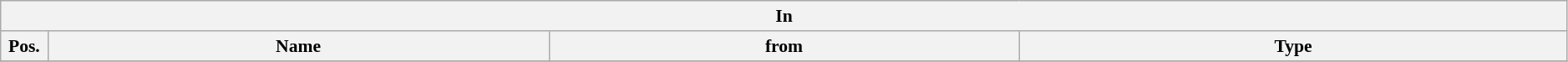<table class="wikitable" style="font-size:90%;width:99%;">
<tr>
<th colspan="4">In</th>
</tr>
<tr>
<th width=3%>Pos.</th>
<th width=32%>Name</th>
<th width=30%>from</th>
<th width=35%>Type</th>
</tr>
<tr>
</tr>
</table>
